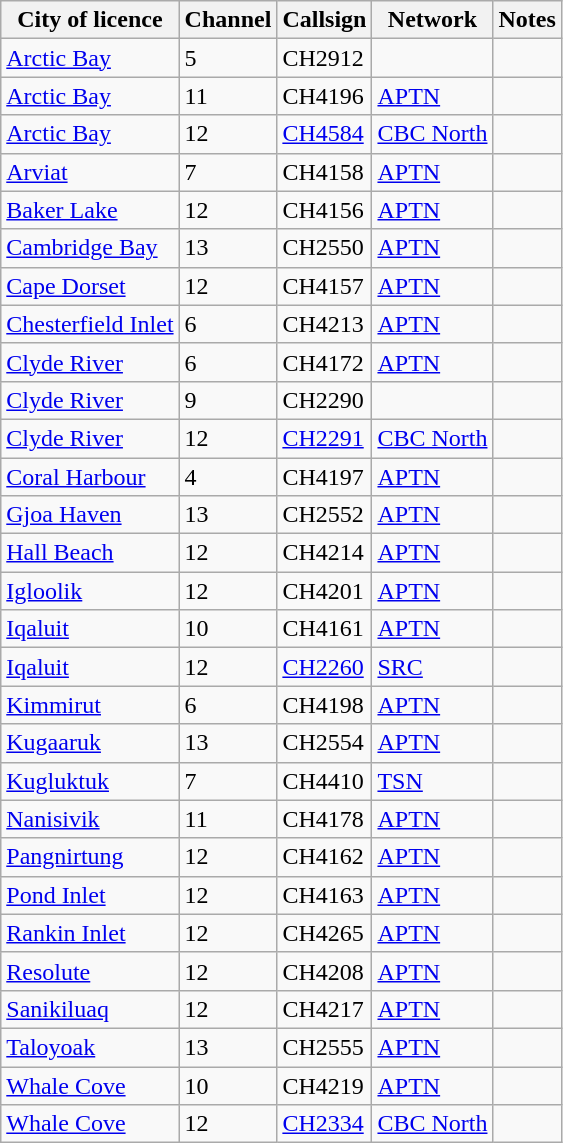<table class="sortable wikitable">
<tr>
<th>City of licence</th>
<th>Channel</th>
<th>Callsign</th>
<th>Network</th>
<th>Notes</th>
</tr>
<tr>
<td><a href='#'>Arctic Bay</a></td>
<td>5</td>
<td>CH2912</td>
<td></td>
<td></td>
</tr>
<tr>
<td><a href='#'>Arctic Bay</a></td>
<td>11</td>
<td>CH4196</td>
<td><a href='#'>APTN</a></td>
<td></td>
</tr>
<tr>
<td><a href='#'>Arctic Bay</a></td>
<td>12</td>
<td><a href='#'>CH4584</a>  </td>
<td><a href='#'>CBC North</a></td>
<td></td>
</tr>
<tr>
<td><a href='#'>Arviat</a></td>
<td>7</td>
<td>CH4158</td>
<td><a href='#'>APTN</a></td>
<td></td>
</tr>
<tr>
<td><a href='#'>Baker Lake</a></td>
<td>12</td>
<td>CH4156</td>
<td><a href='#'>APTN</a></td>
<td></td>
</tr>
<tr>
<td><a href='#'>Cambridge Bay</a></td>
<td>13</td>
<td>CH2550</td>
<td><a href='#'>APTN</a></td>
<td></td>
</tr>
<tr>
<td><a href='#'>Cape Dorset</a></td>
<td>12</td>
<td>CH4157</td>
<td><a href='#'>APTN</a></td>
<td></td>
</tr>
<tr>
<td><a href='#'>Chesterfield Inlet</a></td>
<td>6</td>
<td>CH4213</td>
<td><a href='#'>APTN</a></td>
<td></td>
</tr>
<tr>
<td><a href='#'>Clyde River</a></td>
<td>6</td>
<td>CH4172</td>
<td><a href='#'>APTN</a></td>
<td></td>
</tr>
<tr>
<td><a href='#'>Clyde River</a></td>
<td>9</td>
<td>CH2290</td>
<td></td>
<td></td>
</tr>
<tr>
<td><a href='#'>Clyde River</a></td>
<td>12</td>
<td><a href='#'>CH2291</a>  </td>
<td><a href='#'>CBC North</a></td>
<td></td>
</tr>
<tr>
<td><a href='#'>Coral Harbour</a></td>
<td>4</td>
<td>CH4197</td>
<td><a href='#'>APTN</a></td>
<td></td>
</tr>
<tr>
<td><a href='#'>Gjoa Haven</a></td>
<td>13</td>
<td>CH2552</td>
<td><a href='#'>APTN</a></td>
<td></td>
</tr>
<tr>
<td><a href='#'>Hall Beach</a></td>
<td>12</td>
<td>CH4214</td>
<td><a href='#'>APTN</a></td>
<td></td>
</tr>
<tr>
<td><a href='#'>Igloolik</a></td>
<td>12</td>
<td>CH4201</td>
<td><a href='#'>APTN</a></td>
<td></td>
</tr>
<tr>
<td><a href='#'>Iqaluit</a></td>
<td>10</td>
<td>CH4161</td>
<td><a href='#'>APTN</a></td>
<td></td>
</tr>
<tr>
<td><a href='#'>Iqaluit</a></td>
<td>12</td>
<td><a href='#'>CH2260</a> </td>
<td><a href='#'>SRC</a></td>
<td></td>
</tr>
<tr>
<td><a href='#'>Kimmirut</a></td>
<td>6</td>
<td>CH4198</td>
<td><a href='#'>APTN</a></td>
<td></td>
</tr>
<tr>
<td><a href='#'>Kugaaruk</a></td>
<td>13</td>
<td>CH2554</td>
<td><a href='#'>APTN</a></td>
<td></td>
</tr>
<tr>
<td><a href='#'>Kugluktuk</a></td>
<td>7</td>
<td>CH4410</td>
<td><a href='#'>TSN</a></td>
<td></td>
</tr>
<tr>
<td><a href='#'>Nanisivik</a></td>
<td>11</td>
<td>CH4178</td>
<td><a href='#'>APTN</a></td>
<td></td>
</tr>
<tr>
<td><a href='#'>Pangnirtung</a></td>
<td>12</td>
<td>CH4162</td>
<td><a href='#'>APTN</a></td>
<td></td>
</tr>
<tr>
<td><a href='#'>Pond Inlet</a></td>
<td>12</td>
<td>CH4163</td>
<td><a href='#'>APTN</a></td>
<td></td>
</tr>
<tr>
<td><a href='#'>Rankin Inlet</a></td>
<td>12</td>
<td>CH4265</td>
<td><a href='#'>APTN</a></td>
<td></td>
</tr>
<tr>
<td><a href='#'>Resolute</a></td>
<td>12</td>
<td>CH4208</td>
<td><a href='#'>APTN</a></td>
<td></td>
</tr>
<tr>
<td><a href='#'>Sanikiluaq</a></td>
<td>12</td>
<td>CH4217</td>
<td><a href='#'>APTN</a></td>
<td></td>
</tr>
<tr>
<td><a href='#'>Taloyoak</a></td>
<td>13</td>
<td>CH2555</td>
<td><a href='#'>APTN</a></td>
<td></td>
</tr>
<tr>
<td><a href='#'>Whale Cove</a></td>
<td>10</td>
<td>CH4219</td>
<td><a href='#'>APTN</a></td>
<td></td>
</tr>
<tr>
<td><a href='#'>Whale Cove</a></td>
<td>12</td>
<td><a href='#'>CH2334</a>  </td>
<td><a href='#'>CBC North</a></td>
<td></td>
</tr>
</table>
